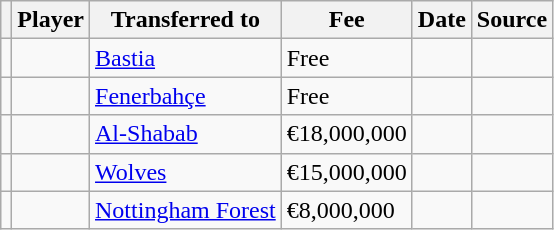<table class="wikitable plainrowheaders sortable">
<tr>
<th></th>
<th scope="col">Player</th>
<th>Transferred to</th>
<th style="width: 65px;">Fee</th>
<th scope="col">Date</th>
<th scope="col">Source</th>
</tr>
<tr>
<td align="center"></td>
<td></td>
<td> <a href='#'>Bastia</a></td>
<td>Free</td>
<td></td>
<td></td>
</tr>
<tr>
<td align="center"></td>
<td></td>
<td> <a href='#'>Fenerbahçe</a></td>
<td>Free</td>
<td></td>
<td></td>
</tr>
<tr>
<td align="center"></td>
<td></td>
<td> <a href='#'>Al-Shabab</a></td>
<td>€18,000,000</td>
<td></td>
<td></td>
</tr>
<tr>
<td align="center"></td>
<td></td>
<td> <a href='#'>Wolves</a></td>
<td>€15,000,000</td>
<td></td>
<td></td>
</tr>
<tr>
<td align="center"></td>
<td></td>
<td> <a href='#'>Nottingham Forest</a></td>
<td>€8,000,000</td>
<td></td>
<td></td>
</tr>
</table>
